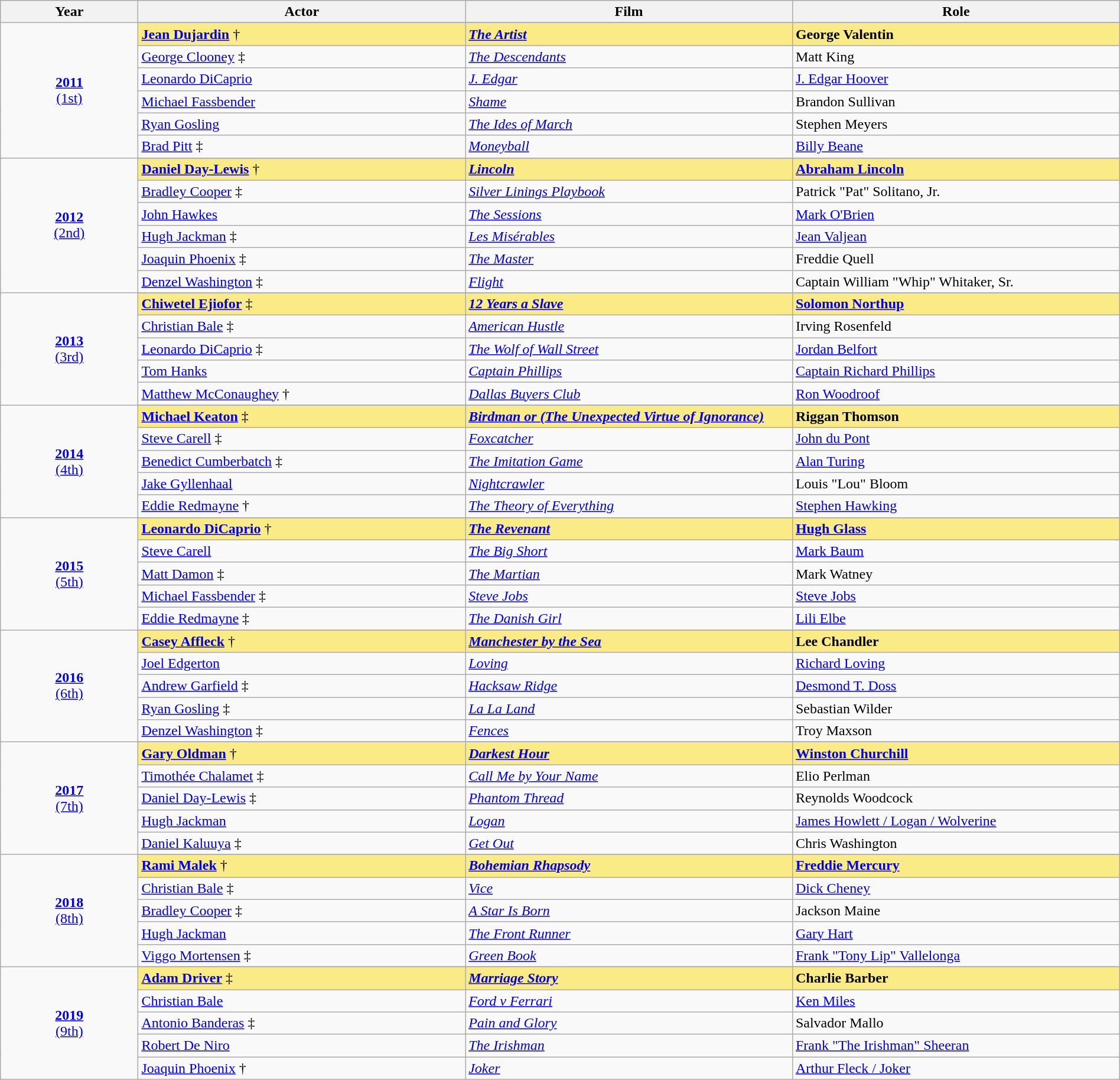<table class="wikitable" style="width:100%">
<tr bgcolor="#FAEB86">
<th width="8%">Year</th>
<th width="19%">Actor</th>
<th width="19%">Film</th>
<th width="19%">Role</th>
</tr>
<tr>
<td rowspan=7 style="text-align:center"><strong><a href='#'>2011</a></strong><br><a href='#'>(1st)</a></td>
</tr>
<tr style="background:#FAEB86;">
<td><strong><a href='#'>Jean Dujardin</a></strong> †</td>
<td><strong><em><a href='#'>The Artist</a></em></strong></td>
<td><strong>George Valentin</strong></td>
</tr>
<tr>
<td><a href='#'>George Clooney</a> ‡</td>
<td><em><a href='#'>The Descendants</a></em></td>
<td>Matt King</td>
</tr>
<tr>
<td><a href='#'>Leonardo DiCaprio</a></td>
<td><em><a href='#'>J. Edgar</a></em></td>
<td><a href='#'>J. Edgar Hoover</a></td>
</tr>
<tr>
<td><a href='#'>Michael Fassbender</a></td>
<td><em><a href='#'>Shame</a></em></td>
<td>Brandon Sullivan</td>
</tr>
<tr>
<td><a href='#'>Ryan Gosling</a></td>
<td><em><a href='#'>The Ides of March</a></em></td>
<td>Stephen Meyers</td>
</tr>
<tr>
<td><a href='#'>Brad Pitt</a> ‡</td>
<td><em><a href='#'>Moneyball</a></em></td>
<td><a href='#'>Billy Beane</a></td>
</tr>
<tr>
<td rowspan=7 style="text-align:center"><strong><a href='#'>2012</a></strong><br><a href='#'>(2nd)</a></td>
</tr>
<tr style="background:#FAEB86;">
<td><strong><a href='#'>Daniel Day-Lewis</a></strong> †</td>
<td><strong><em><a href='#'>Lincoln</a></em></strong></td>
<td><strong><a href='#'>Abraham Lincoln</a></strong></td>
</tr>
<tr>
<td><a href='#'>Bradley Cooper</a> ‡</td>
<td><em><a href='#'>Silver Linings Playbook</a></em></td>
<td>Patrick "Pat" Solitano, Jr.</td>
</tr>
<tr>
<td><a href='#'>John Hawkes</a></td>
<td><em><a href='#'>The Sessions</a></em></td>
<td><a href='#'>Mark O'Brien</a></td>
</tr>
<tr>
<td><a href='#'>Hugh Jackman</a> ‡</td>
<td><em><a href='#'>Les Misérables</a></em></td>
<td><a href='#'>Jean Valjean</a></td>
</tr>
<tr>
<td><a href='#'>Joaquin Phoenix</a> ‡</td>
<td><em><a href='#'>The Master</a></em></td>
<td>Freddie Quell</td>
</tr>
<tr>
<td><a href='#'>Denzel Washington</a> ‡</td>
<td><em><a href='#'>Flight</a></em></td>
<td>Captain William "Whip" Whitaker, Sr.</td>
</tr>
<tr>
<td rowspan=6 style="text-align:center"><strong><a href='#'>2013</a></strong><br><a href='#'>(3rd)</a></td>
</tr>
<tr style="background:#FAEB86;">
<td><strong><a href='#'>Chiwetel Ejiofor</a></strong> ‡</td>
<td><strong><em><a href='#'>12 Years a Slave</a></em></strong></td>
<td><strong><a href='#'>Solomon Northup</a></strong></td>
</tr>
<tr>
<td><a href='#'>Christian Bale</a> ‡</td>
<td><em><a href='#'>American Hustle</a></em></td>
<td>Irving Rosenfeld</td>
</tr>
<tr>
<td><a href='#'>Leonardo DiCaprio</a> ‡</td>
<td><em><a href='#'>The Wolf of Wall Street</a></em></td>
<td><a href='#'>Jordan Belfort</a></td>
</tr>
<tr>
<td><a href='#'>Tom Hanks</a></td>
<td><em><a href='#'>Captain Phillips</a></em></td>
<td><a href='#'>Captain Richard Phillips</a></td>
</tr>
<tr>
<td><a href='#'>Matthew McConaughey</a> †</td>
<td><em><a href='#'>Dallas Buyers Club</a></em></td>
<td><a href='#'>Ron Woodroof</a></td>
</tr>
<tr>
<td rowspan=6 style="text-align:center"><strong><a href='#'>2014</a></strong><br><a href='#'>(4th)</a></td>
</tr>
<tr style="background:#FAEB86;">
<td><strong><a href='#'>Michael Keaton</a></strong> ‡</td>
<td><strong><em><a href='#'>Birdman or (The Unexpected Virtue of Ignorance)</a></em></strong></td>
<td><strong>Riggan Thomson</strong></td>
</tr>
<tr>
<td><a href='#'>Steve Carell</a> ‡</td>
<td><em><a href='#'>Foxcatcher</a></em></td>
<td><a href='#'>John du Pont</a></td>
</tr>
<tr>
<td><a href='#'>Benedict Cumberbatch</a> ‡</td>
<td><em><a href='#'>The Imitation Game</a></em></td>
<td><a href='#'>Alan Turing</a></td>
</tr>
<tr>
<td><a href='#'>Jake Gyllenhaal</a></td>
<td><em><a href='#'>Nightcrawler</a></em></td>
<td>Louis "Lou" Bloom</td>
</tr>
<tr>
<td><a href='#'>Eddie Redmayne</a> †</td>
<td><em><a href='#'>The Theory of Everything</a></em></td>
<td><a href='#'>Stephen Hawking</a></td>
</tr>
<tr>
<td rowspan=6 style="text-align:center"><strong><a href='#'>2015</a></strong><br><a href='#'>(5th)</a></td>
</tr>
<tr style="background:#FAEB86;">
<td><strong><a href='#'>Leonardo DiCaprio</a></strong> †</td>
<td><strong><em><a href='#'>The Revenant</a></em></strong></td>
<td><strong><a href='#'>Hugh Glass</a></strong></td>
</tr>
<tr>
<td><a href='#'>Steve Carell</a></td>
<td><em><a href='#'>The Big Short</a></em></td>
<td><a href='#'>Mark Baum</a></td>
</tr>
<tr>
<td><a href='#'>Matt Damon</a> ‡</td>
<td><em><a href='#'>The Martian</a></em></td>
<td>Mark Watney</td>
</tr>
<tr>
<td><a href='#'>Michael Fassbender</a> ‡</td>
<td><em><a href='#'>Steve Jobs</a></em></td>
<td><a href='#'>Steve Jobs</a></td>
</tr>
<tr>
<td><a href='#'>Eddie Redmayne</a> ‡</td>
<td><em><a href='#'>The Danish Girl</a></em></td>
<td><a href='#'>Lili Elbe</a></td>
</tr>
<tr>
<td rowspan=6 style="text-align:center"><strong><a href='#'>2016</a></strong><br><a href='#'>(6th)</a></td>
</tr>
<tr style="background:#FAEB86;">
<td><strong><a href='#'>Casey Affleck</a></strong> †</td>
<td><strong><em><a href='#'>Manchester by the Sea</a></em></strong></td>
<td><strong>Lee Chandler</strong></td>
</tr>
<tr>
<td><a href='#'>Joel Edgerton</a></td>
<td><em><a href='#'>Loving</a></em></td>
<td><a href='#'>Richard Loving</a></td>
</tr>
<tr>
<td><a href='#'>Andrew Garfield</a> ‡</td>
<td><em><a href='#'>Hacksaw Ridge</a></em></td>
<td><a href='#'>Desmond T. Doss</a></td>
</tr>
<tr>
<td><a href='#'>Ryan Gosling</a> ‡</td>
<td><em><a href='#'>La La Land</a></em></td>
<td>Sebastian Wilder</td>
</tr>
<tr>
<td><a href='#'>Denzel Washington</a> ‡</td>
<td><em><a href='#'>Fences</a></em></td>
<td>Troy Maxson</td>
</tr>
<tr>
<td rowspan=6 style="text-align:center"><strong><a href='#'>2017</a></strong><br><a href='#'>(7th)</a></td>
</tr>
<tr style="background:#FAEB86;">
<td><strong><a href='#'>Gary Oldman</a></strong> †</td>
<td><strong><em><a href='#'>Darkest Hour</a></em></strong></td>
<td><strong><a href='#'>Winston Churchill</a></strong></td>
</tr>
<tr>
<td><a href='#'>Timothée Chalamet</a> ‡</td>
<td><em><a href='#'>Call Me by Your Name</a></em></td>
<td>Elio Perlman</td>
</tr>
<tr>
<td><a href='#'>Daniel Day-Lewis</a> ‡</td>
<td><em><a href='#'>Phantom Thread</a></em></td>
<td>Reynolds Woodcock</td>
</tr>
<tr>
<td><a href='#'>Hugh Jackman</a></td>
<td><em><a href='#'>Logan</a></em></td>
<td><a href='#'>James Howlett / Logan / Wolverine</a></td>
</tr>
<tr>
<td><a href='#'>Daniel Kaluuya</a> ‡</td>
<td><em><a href='#'>Get Out</a></em></td>
<td>Chris Washington</td>
</tr>
<tr>
<td rowspan=6 style="text-align:center"><strong><a href='#'>2018</a></strong><br><a href='#'>(8th)</a></td>
</tr>
<tr style="background:#FAEB86;">
<td><strong><a href='#'>Rami Malek</a></strong> †</td>
<td><strong><em><a href='#'>Bohemian Rhapsody</a></em></strong></td>
<td><strong><a href='#'>Freddie Mercury</a></strong></td>
</tr>
<tr>
<td><a href='#'>Christian Bale</a> ‡</td>
<td><em><a href='#'>Vice</a></em></td>
<td><a href='#'>Dick Cheney</a></td>
</tr>
<tr>
<td><a href='#'>Bradley Cooper</a> ‡</td>
<td><em><a href='#'>A Star Is Born</a></em></td>
<td>Jackson Maine</td>
</tr>
<tr>
<td><a href='#'>Hugh Jackman</a></td>
<td><em><a href='#'>The Front Runner</a></em></td>
<td><a href='#'>Gary Hart</a></td>
</tr>
<tr>
<td><a href='#'>Viggo Mortensen</a> ‡</td>
<td><em><a href='#'>Green Book</a></em></td>
<td><a href='#'>Frank "Tony Lip" Vallelonga</a></td>
</tr>
<tr>
<td rowspan=6 style="text-align:center"><strong><a href='#'>2019</a></strong><br><a href='#'>(9th)</a></td>
</tr>
<tr style="background:#FAEB86;">
<td><strong><a href='#'>Adam Driver</a></strong> ‡</td>
<td><strong><em><a href='#'>Marriage Story</a></em></strong></td>
<td><strong>Charlie Barber</strong></td>
</tr>
<tr>
<td><a href='#'>Christian Bale</a></td>
<td><em><a href='#'>Ford v Ferrari</a></em></td>
<td><a href='#'>Ken Miles</a></td>
</tr>
<tr>
<td><a href='#'>Antonio Banderas</a> ‡</td>
<td><em><a href='#'>Pain and Glory</a></em></td>
<td>Salvador Mallo</td>
</tr>
<tr>
<td><a href='#'>Robert De Niro</a></td>
<td><em><a href='#'>The Irishman</a></em></td>
<td><a href='#'>Frank "The Irishman" Sheeran</a></td>
</tr>
<tr>
<td><a href='#'>Joaquin Phoenix</a> †</td>
<td><em><a href='#'>Joker</a></em></td>
<td><a href='#'>Arthur Fleck / Joker</a></td>
</tr>
</table>
